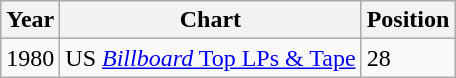<table class="wikitable">
<tr>
<th align="left">Year</th>
<th align="left">Chart</th>
<th align="left">Position</th>
</tr>
<tr>
<td align="left">1980</td>
<td align="left">US <a href='#'><em>Billboard</em> Top LPs & Tape</a></td>
<td>28</td>
</tr>
</table>
